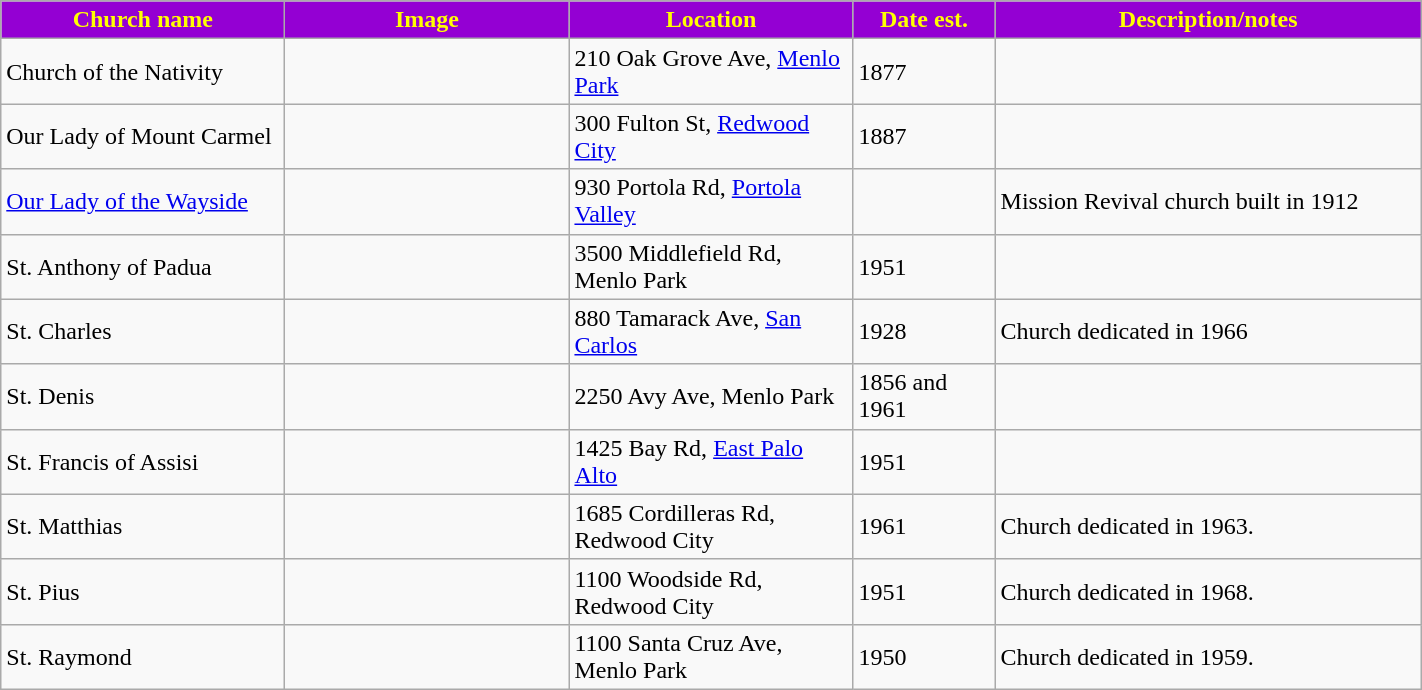<table class="wikitable sortable" style="width:75%">
<tr>
<th style="background:darkviolet; color:yellow;" width="20%"><strong>Church name</strong></th>
<th style="background:darkviolet; color:yellow;" width="20%"><strong>Image</strong></th>
<th style="background:darkviolet; color:yellow;" width="20%"><strong>Location</strong></th>
<th style="background:darkviolet; color:yellow;" width="10%"><strong>Date est.</strong></th>
<th style="background:darkviolet; color:yellow;" width="30%"><strong>Description/notes</strong></th>
</tr>
<tr>
<td>Church of the Nativity</td>
<td></td>
<td>210 Oak Grove Ave, <a href='#'>Menlo Park</a></td>
<td>1877</td>
<td></td>
</tr>
<tr>
<td>Our Lady of Mount Carmel</td>
<td></td>
<td>300 Fulton St, <a href='#'>Redwood City</a></td>
<td>1887</td>
<td></td>
</tr>
<tr>
<td><a href='#'>Our Lady of the Wayside</a></td>
<td></td>
<td>930 Portola Rd, <a href='#'>Portola Valley</a></td>
<td></td>
<td>Mission Revival church built in 1912</td>
</tr>
<tr>
<td>St. Anthony of Padua</td>
<td></td>
<td>3500 Middlefield Rd, Menlo Park</td>
<td>1951</td>
<td></td>
</tr>
<tr>
<td>St. Charles</td>
<td></td>
<td>880 Tamarack Ave, <a href='#'>San Carlos</a></td>
<td>1928</td>
<td>Church dedicated in 1966</td>
</tr>
<tr>
<td>St. Denis</td>
<td></td>
<td>2250 Avy Ave, Menlo Park</td>
<td>1856 and 1961</td>
<td></td>
</tr>
<tr>
<td>St. Francis of Assisi</td>
<td></td>
<td>1425 Bay Rd, <a href='#'>East Palo Alto</a></td>
<td>1951</td>
<td></td>
</tr>
<tr>
<td>St. Matthias</td>
<td></td>
<td>1685 Cordilleras Rd, Redwood City</td>
<td>1961</td>
<td>Church dedicated in 1963.</td>
</tr>
<tr>
<td>St. Pius</td>
<td></td>
<td>1100 Woodside Rd, Redwood City</td>
<td>1951</td>
<td>Church dedicated in 1968.</td>
</tr>
<tr>
<td>St. Raymond</td>
<td></td>
<td>1100 Santa Cruz Ave, Menlo Park</td>
<td>1950</td>
<td>Church dedicated in 1959.</td>
</tr>
</table>
